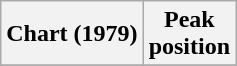<table class="wikitable sortable plainrowheaders">
<tr>
<th scope="col">Chart (1979)</th>
<th scope="col">Peak<br>position</th>
</tr>
<tr>
</tr>
</table>
